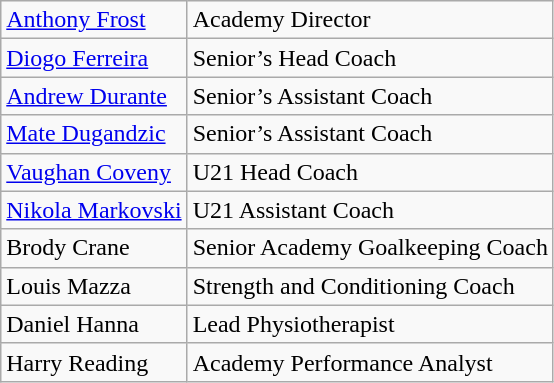<table class="wikitable sortable">
<tr>
<td> <a href='#'>Anthony Frost</a></td>
<td>Academy Director</td>
</tr>
<tr>
<td> <a href='#'>Diogo Ferreira</a></td>
<td>Senior’s Head Coach</td>
</tr>
<tr>
<td> <a href='#'>Andrew Durante</a></td>
<td>Senior’s Assistant Coach</td>
</tr>
<tr>
<td> <a href='#'>Mate Dugandzic</a></td>
<td>Senior’s Assistant Coach</td>
</tr>
<tr>
<td> <a href='#'>Vaughan Coveny</a></td>
<td>U21 Head Coach</td>
</tr>
<tr>
<td> <a href='#'>Nikola Markovski</a></td>
<td>U21 Assistant Coach</td>
</tr>
<tr>
<td> Brody Crane</td>
<td>Senior Academy Goalkeeping Coach</td>
</tr>
<tr>
<td>Louis Mazza</td>
<td>Strength and Conditioning Coach</td>
</tr>
<tr>
<td>Daniel Hanna</td>
<td>Lead Physiotherapist</td>
</tr>
<tr>
<td>Harry Reading</td>
<td>Academy Performance Analyst</td>
</tr>
</table>
